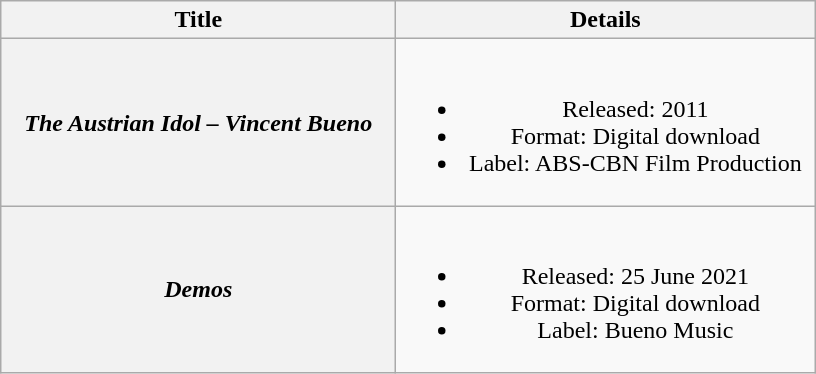<table class="wikitable plainrowheaders" style="text-align:center">
<tr>
<th scope="col" style="width:16em;">Title</th>
<th scope="col" style="width:17em;">Details</th>
</tr>
<tr>
<th scope="row"><em>The Austrian Idol – Vincent Bueno</em></th>
<td><br><ul><li>Released: 2011</li><li>Format: Digital download</li><li>Label: ABS-CBN Film Production</li></ul></td>
</tr>
<tr>
<th scope="row"><em>Demos</em></th>
<td><br><ul><li>Released: 25 June 2021</li><li>Format: Digital download</li><li>Label: Bueno Music</li></ul></td>
</tr>
</table>
